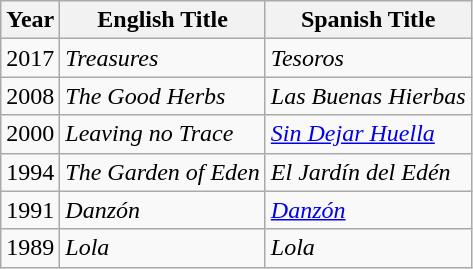<table class="wikitable">
<tr>
<th>Year</th>
<th>English Title</th>
<th>Spanish Title</th>
</tr>
<tr>
<td>2017</td>
<td><em>Treasures</em></td>
<td><em>Tesoros</em></td>
</tr>
<tr>
<td>2008</td>
<td><em>The Good Herbs</em></td>
<td><em>Las Buenas Hierbas</em></td>
</tr>
<tr>
<td>2000</td>
<td><em>Leaving no Trace</em></td>
<td><em><a href='#'>Sin Dejar Huella</a></em></td>
</tr>
<tr>
<td>1994</td>
<td><em>The Garden of Eden</em></td>
<td><em>El Jardín del Edén</em></td>
</tr>
<tr>
<td>1991</td>
<td><em>Danzón</em></td>
<td><em><a href='#'>Danzón</a></em></td>
</tr>
<tr>
<td>1989</td>
<td><em>Lola</em></td>
<td><em>Lola</em></td>
</tr>
</table>
